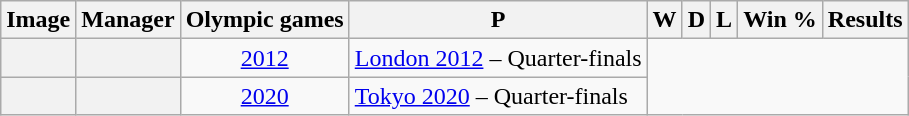<table class="wikitable sortable plainrowheaders" style="text-align:center;">
<tr>
<th scope=col>Image</th>
<th scope=col>Manager</th>
<th scope=col>Olympic games</th>
<th scope=col>P</th>
<th scope=col>W</th>
<th scope=col>D</th>
<th scope=col>L</th>
<th scope=col>Win %</th>
<th scope=col>Results</th>
</tr>
<tr>
<th></th>
<th scope=row style="text-align: left;"> </th>
<td><a href='#'>2012</a><br></td>
<td style="text-align: left;"><a href='#'>London 2012</a> – Quarter-finals</td>
</tr>
<tr>
<th></th>
<th scope=row style="text-align: left;"> </th>
<td><a href='#'>2020</a><br></td>
<td style="text-align: left;"><a href='#'>Tokyo 2020</a> – Quarter-finals</td>
</tr>
</table>
